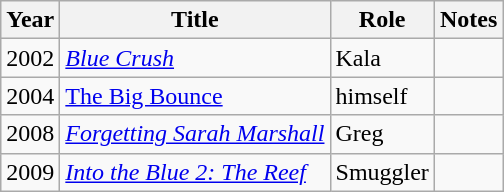<table class="wikitable plainrowheaders sortable">
<tr>
<th scope="col">Year</th>
<th scope="col">Title</th>
<th scope="col">Role</th>
<th class="unsortable">Notes</th>
</tr>
<tr>
<td>2002</td>
<td scope="row"><em><a href='#'>Blue Crush</a></em></td>
<td>Kala</td>
<td></td>
</tr>
<tr>
<td>2004</td>
<td scope="row"><a href='#'>The Big Bounce</a></td>
<td>himself</td>
<td></td>
</tr>
<tr>
<td>2008</td>
<td scope="row"><em><a href='#'>Forgetting Sarah Marshall</a></em></td>
<td>Greg</td>
<td></td>
</tr>
<tr>
<td>2009</td>
<td scope="row"><em><a href='#'>Into the Blue 2: The Reef</a></em></td>
<td>Smuggler</td>
<td></td>
</tr>
</table>
